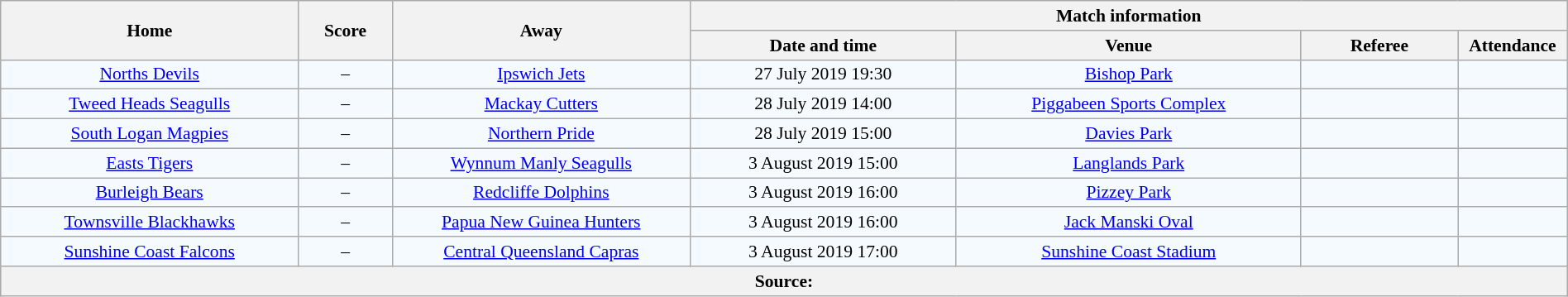<table class="wikitable" width="100%" style="border-collapse:collapse; font-size:90%; text-align:center;">
<tr>
<th rowspan="2" width="19%">Home</th>
<th rowspan="2" width="6%">Score</th>
<th rowspan="2" width="19%">Away</th>
<th colspan="4">Match information</th>
</tr>
<tr bgcolor="#CCCCCC">
<th width="17%">Date and time</th>
<th width="22%">Venue</th>
<th width="10%">Referee</th>
<th width="7%">Attendance</th>
</tr>
<tr bgcolor="#F5FAFF">
<td> <a href='#'>Norths Devils</a></td>
<td>–</td>
<td> <a href='#'>Ipswich Jets</a></td>
<td>27 July 2019 19:30</td>
<td><a href='#'>Bishop Park</a></td>
<td></td>
<td></td>
</tr>
<tr bgcolor="#F5FAFF">
<td> <a href='#'>Tweed Heads Seagulls</a></td>
<td>–</td>
<td> <a href='#'>Mackay Cutters</a></td>
<td>28 July 2019 14:00</td>
<td><a href='#'>Piggabeen Sports Complex</a></td>
<td></td>
<td></td>
</tr>
<tr bgcolor="#F5FAFF">
<td> <a href='#'>South Logan Magpies</a></td>
<td>–</td>
<td> <a href='#'>Northern Pride</a></td>
<td>28 July 2019 15:00</td>
<td><a href='#'>Davies Park</a></td>
<td></td>
<td></td>
</tr>
<tr bgcolor="#F5FAFF">
<td> <a href='#'>Easts Tigers</a></td>
<td>–</td>
<td> <a href='#'>Wynnum Manly Seagulls</a></td>
<td>3 August 2019 15:00</td>
<td><a href='#'>Langlands Park</a></td>
<td></td>
<td></td>
</tr>
<tr bgcolor="#F5FAFF">
<td> <a href='#'>Burleigh Bears</a></td>
<td>–</td>
<td> <a href='#'>Redcliffe Dolphins</a></td>
<td>3 August 2019 16:00</td>
<td><a href='#'>Pizzey Park</a></td>
<td></td>
<td></td>
</tr>
<tr bgcolor="#F5FAFF">
<td> <a href='#'>Townsville Blackhawks</a></td>
<td>–</td>
<td> <a href='#'>Papua New Guinea Hunters</a></td>
<td>3 August 2019 16:00</td>
<td><a href='#'>Jack Manski Oval</a></td>
<td></td>
<td></td>
</tr>
<tr bgcolor="#F5FAFF">
<td> <a href='#'>Sunshine Coast Falcons</a></td>
<td>–</td>
<td> <a href='#'>Central Queensland Capras</a></td>
<td>3 August 2019 17:00</td>
<td><a href='#'>Sunshine Coast Stadium</a></td>
<td></td>
<td></td>
</tr>
<tr bgcolor="#C1D8FF">
<th colspan="7">Source:</th>
</tr>
</table>
